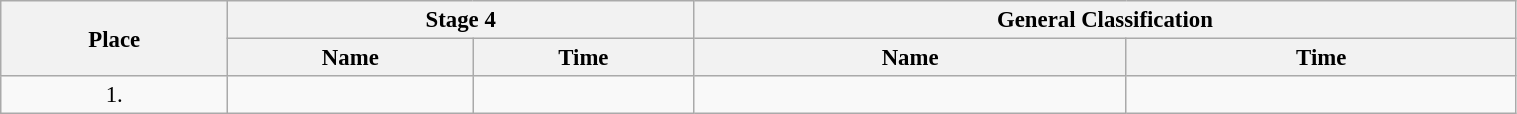<table class=wikitable style="font-size:95%" width="80%">
<tr>
<th rowspan="2">Place</th>
<th colspan="2">Stage 4</th>
<th colspan="2">General Classification</th>
</tr>
<tr>
<th>Name</th>
<th>Time</th>
<th>Name</th>
<th>Time</th>
</tr>
<tr>
<td align="center">1.</td>
<td></td>
<td></td>
<td></td>
<td></td>
</tr>
</table>
